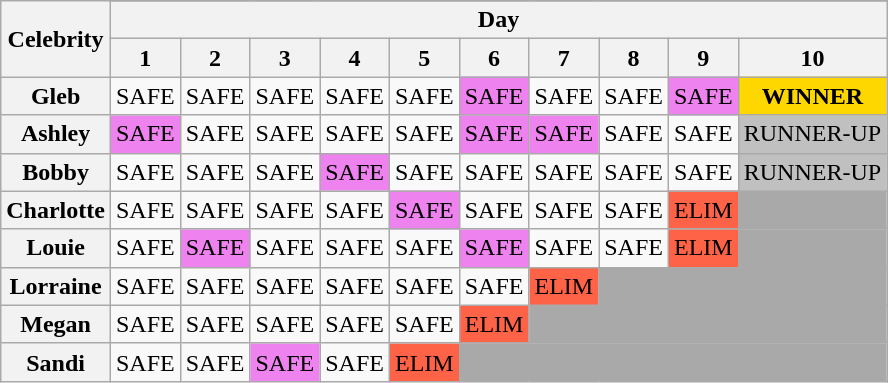<table class="wikitable plainrowheaders" style="text-align:center">
<tr>
<th scope="col" rowspan="3">Celebrity</th>
</tr>
<tr>
<th scope="col" colspan="10">Day</th>
</tr>
<tr>
<th scope="col">1</th>
<th scope="col">2</th>
<th scope="col">3</th>
<th scope="col">4</th>
<th scope="col">5</th>
<th scope="col">6</th>
<th scope="col">7</th>
<th scope="col">8</th>
<th scope="col">9</th>
<th scope="col">10</th>
</tr>
<tr>
<th>Gleb</th>
<td>SAFE</td>
<td>SAFE</td>
<td>SAFE</td>
<td>SAFE</td>
<td>SAFE</td>
<td style="background:violet;">SAFE</td>
<td>SAFE</td>
<td>SAFE</td>
<td style="background:violet;">SAFE</td>
<td style="background:gold;"><strong>WINNER</strong></td>
</tr>
<tr>
<th>Ashley</th>
<td style="background:violet;">SAFE</td>
<td>SAFE</td>
<td>SAFE</td>
<td>SAFE</td>
<td>SAFE</td>
<td style="background:violet;">SAFE</td>
<td style="background:violet;">SAFE</td>
<td>SAFE</td>
<td>SAFE</td>
<td style="background:silver;">RUNNER-UP</td>
</tr>
<tr>
<th>Bobby</th>
<td>SAFE</td>
<td>SAFE</td>
<td>SAFE</td>
<td style="background:violet;">SAFE</td>
<td>SAFE</td>
<td>SAFE</td>
<td>SAFE</td>
<td>SAFE</td>
<td>SAFE</td>
<td style="background:silver;">RUNNER-UP</td>
</tr>
<tr>
<th>Charlotte</th>
<td>SAFE</td>
<td>SAFE</td>
<td>SAFE</td>
<td>SAFE</td>
<td style= background:violet;>SAFE</td>
<td>SAFE</td>
<td>SAFE</td>
<td>SAFE</td>
<td style="background:tomato;">ELIM</td>
<td colspan="1" bgcolor="darkgray"></td>
</tr>
<tr>
<th>Louie</th>
<td>SAFE</td>
<td style=background:violet;">SAFE</td>
<td>SAFE</td>
<td>SAFE</td>
<td>SAFE</td>
<td style=background:violet;">SAFE</td>
<td>SAFE</td>
<td>SAFE</td>
<td style="background:tomato;">ELIM</td>
<td colspan="1" bgcolor="darkgray"></td>
</tr>
<tr>
<th>Lorraine</th>
<td>SAFE</td>
<td>SAFE</td>
<td>SAFE</td>
<td>SAFE</td>
<td>SAFE</td>
<td>SAFE</td>
<td style="background:tomato;">ELIM</td>
<td colspan="3" bgcolor="darkgray"></td>
</tr>
<tr>
<th>Megan</th>
<td>SAFE</td>
<td>SAFE</td>
<td>SAFE</td>
<td>SAFE</td>
<td>SAFE</td>
<td style="background:tomato;">ELIM</td>
<td colspan="4" bgcolor="darkgray"></td>
</tr>
<tr>
<th>Sandi</th>
<td>SAFE</td>
<td>SAFE</td>
<td style="background:violet;">SAFE</td>
<td>SAFE</td>
<td style="background:tomato;">ELIM</td>
<td colspan="5" bgcolor="darkgray"></td>
</tr>
</table>
